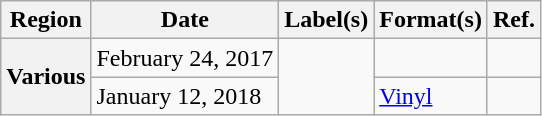<table class="wikitable plainrowheaders">
<tr>
<th scope="col">Region</th>
<th scope="col">Date</th>
<th scope="col">Label(s)</th>
<th scope="col">Format(s)</th>
<th scope="col">Ref.</th>
</tr>
<tr>
<th scope="row" rowspan="2">Various</th>
<td>February 24, 2017</td>
<td rowspan="2"></td>
<td></td>
<td></td>
</tr>
<tr>
<td>January 12, 2018</td>
<td><a href='#'>Vinyl</a></td>
<td></td>
</tr>
</table>
